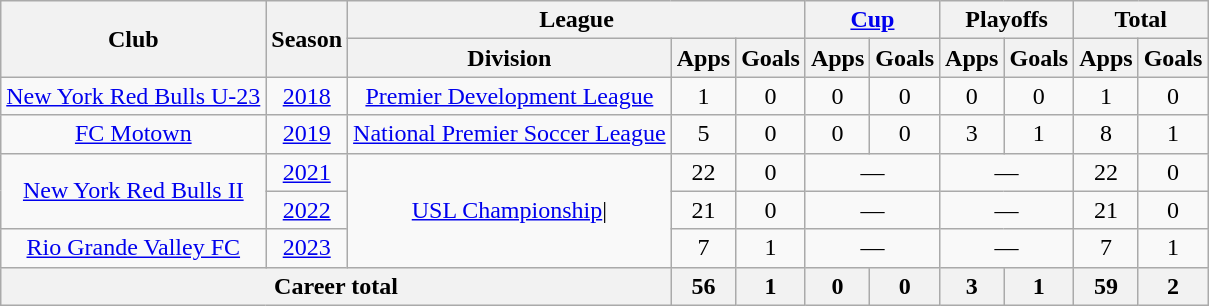<table class=wikitable style=text-align:center>
<tr>
<th rowspan=2>Club</th>
<th rowspan=2>Season</th>
<th colspan=3>League</th>
<th colspan=2><a href='#'>Cup</a></th>
<th colspan=2>Playoffs</th>
<th colspan=2>Total</th>
</tr>
<tr>
<th>Division</th>
<th>Apps</th>
<th>Goals</th>
<th>Apps</th>
<th>Goals</th>
<th>Apps</th>
<th>Goals</th>
<th>Apps</th>
<th>Goals</th>
</tr>
<tr>
<td rowspan=1><a href='#'>New York Red Bulls U-23</a></td>
<td><a href='#'>2018</a></td>
<td><a href='#'>Premier Development League</a></td>
<td>1</td>
<td>0</td>
<td>0</td>
<td>0</td>
<td>0</td>
<td>0</td>
<td>1</td>
<td>0</td>
</tr>
<tr>
<td rowspan=1><a href='#'>FC Motown</a></td>
<td><a href='#'>2019</a></td>
<td><a href='#'>National Premier Soccer League</a></td>
<td>5</td>
<td>0</td>
<td>0</td>
<td>0</td>
<td>3</td>
<td>1</td>
<td>8</td>
<td>1</td>
</tr>
<tr>
<td rowspan=2><a href='#'>New York Red Bulls II</a></td>
<td><a href='#'>2021</a></td>
<td rowspan=3><a href='#'>USL Championship</a>|</td>
<td>22</td>
<td>0</td>
<td colspan=2>—</td>
<td colspan=2>—</td>
<td>22</td>
<td>0</td>
</tr>
<tr>
<td><a href='#'>2022</a></td>
<td>21</td>
<td>0</td>
<td colspan=2>—</td>
<td colspan=2>—</td>
<td>21</td>
<td>0</td>
</tr>
<tr>
<td><a href='#'>Rio Grande Valley FC</a></td>
<td><a href='#'>2023</a></td>
<td>7</td>
<td>1</td>
<td colspan=2>—</td>
<td colspan=2>—</td>
<td>7</td>
<td>1</td>
</tr>
<tr>
<th colspan=3>Career total</th>
<th>56</th>
<th>1</th>
<th>0</th>
<th>0</th>
<th>3</th>
<th>1</th>
<th>59</th>
<th>2</th>
</tr>
</table>
